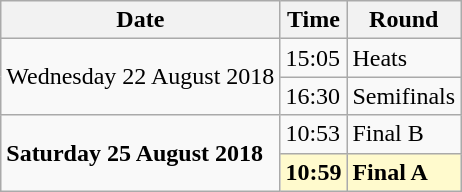<table class="wikitable">
<tr>
<th>Date</th>
<th>Time</th>
<th>Round</th>
</tr>
<tr>
<td rowspan=2>Wednesday 22 August 2018</td>
<td>15:05</td>
<td>Heats</td>
</tr>
<tr>
<td>16:30</td>
<td>Semifinals</td>
</tr>
<tr>
<td rowspan=2><strong>Saturday 25 August 2018</strong></td>
<td>10:53</td>
<td>Final B</td>
</tr>
<tr>
<td style=background:lemonchiffon><strong>10:59</strong></td>
<td style=background:lemonchiffon><strong>Final A</strong></td>
</tr>
</table>
